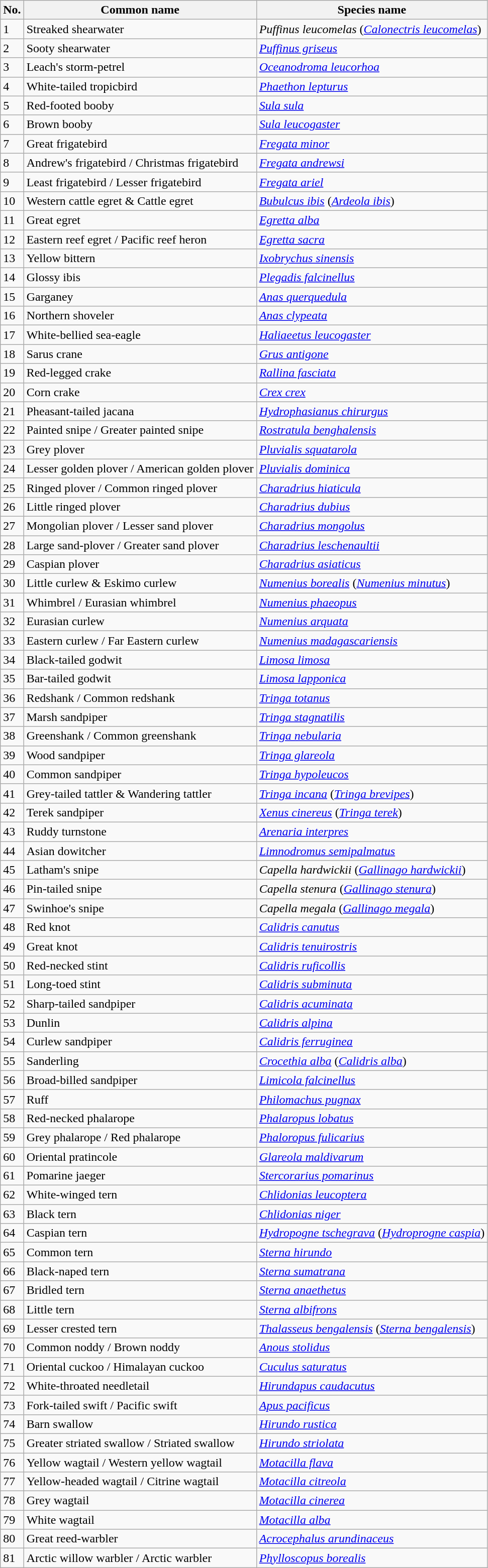<table class="wikitable">
<tr>
<th>No.</th>
<th>Common name</th>
<th>Species name</th>
</tr>
<tr>
<td>1</td>
<td>Streaked shearwater</td>
<td><em>Puffinus leucomelas</em> (<em><a href='#'>Calonectris leucomelas</a></em>)</td>
</tr>
<tr>
<td>2</td>
<td>Sooty shearwater</td>
<td><em><a href='#'>Puffinus griseus</a></em></td>
</tr>
<tr>
<td>3</td>
<td>Leach's storm-petrel</td>
<td><em><a href='#'>Oceanodroma leucorhoa</a></em></td>
</tr>
<tr>
<td>4</td>
<td>White-tailed tropicbird</td>
<td><em><a href='#'>Phaethon lepturus</a></em></td>
</tr>
<tr>
<td>5</td>
<td>Red-footed booby</td>
<td><em><a href='#'>Sula sula</a></em></td>
</tr>
<tr>
<td>6</td>
<td>Brown booby</td>
<td><em><a href='#'>Sula leucogaster</a></em></td>
</tr>
<tr>
<td>7</td>
<td>Great frigatebird</td>
<td><em><a href='#'>Fregata minor</a></em></td>
</tr>
<tr>
<td>8</td>
<td>Andrew's frigatebird / Christmas frigatebird</td>
<td><em><a href='#'>Fregata andrewsi</a></em></td>
</tr>
<tr>
<td>9</td>
<td>Least frigatebird / Lesser frigatebird</td>
<td><em><a href='#'>Fregata ariel</a></em></td>
</tr>
<tr>
<td>10</td>
<td>Western cattle egret & Cattle egret</td>
<td><em><a href='#'>Bubulcus ibis</a></em> (<em><a href='#'>Ardeola ibis</a></em>)</td>
</tr>
<tr>
<td>11</td>
<td>Great egret</td>
<td><em><a href='#'>Egretta alba</a></em></td>
</tr>
<tr>
<td>12</td>
<td>Eastern reef egret / Pacific reef heron</td>
<td><em><a href='#'>Egretta sacra</a></em></td>
</tr>
<tr>
<td>13</td>
<td>Yellow bittern</td>
<td><em><a href='#'>Ixobrychus sinensis</a></em></td>
</tr>
<tr>
<td>14</td>
<td>Glossy ibis</td>
<td><em><a href='#'>Plegadis falcinellus</a></em></td>
</tr>
<tr>
<td>15</td>
<td>Garganey</td>
<td><em><a href='#'>Anas querquedula</a></em></td>
</tr>
<tr>
<td>16</td>
<td>Northern shoveler</td>
<td><em><a href='#'>Anas clypeata</a></em></td>
</tr>
<tr>
<td>17</td>
<td>White-bellied sea-eagle</td>
<td><em><a href='#'>Haliaeetus leucogaster</a></em></td>
</tr>
<tr>
<td>18</td>
<td>Sarus crane</td>
<td><em><a href='#'>Grus antigone</a></em></td>
</tr>
<tr>
<td>19</td>
<td>Red-legged crake</td>
<td><em><a href='#'>Rallina fasciata</a></em></td>
</tr>
<tr>
<td>20</td>
<td>Corn crake</td>
<td><em><a href='#'>Crex crex</a></em></td>
</tr>
<tr>
<td>21</td>
<td>Pheasant-tailed jacana</td>
<td><em><a href='#'>Hydrophasianus chirurgus</a></em></td>
</tr>
<tr>
<td>22</td>
<td>Painted snipe / Greater painted snipe</td>
<td><em><a href='#'>Rostratula benghalensis</a></em></td>
</tr>
<tr>
<td>23</td>
<td>Grey plover</td>
<td><em><a href='#'>Pluvialis squatarola</a></em></td>
</tr>
<tr>
<td>24</td>
<td>Lesser golden plover / American golden plover</td>
<td><em><a href='#'>Pluvialis dominica</a></em></td>
</tr>
<tr>
<td>25</td>
<td>Ringed plover / Common ringed plover</td>
<td><em><a href='#'>Charadrius hiaticula</a></em></td>
</tr>
<tr>
<td>26</td>
<td>Little ringed plover</td>
<td><em><a href='#'>Charadrius dubius</a></em></td>
</tr>
<tr>
<td>27</td>
<td>Mongolian plover / Lesser sand plover</td>
<td><em><a href='#'>Charadrius mongolus</a></em></td>
</tr>
<tr>
<td>28</td>
<td>Large sand-plover / Greater sand plover</td>
<td><em><a href='#'>Charadrius leschenaultii</a></em></td>
</tr>
<tr>
<td>29</td>
<td>Caspian plover</td>
<td><em><a href='#'>Charadrius asiaticus</a></em></td>
</tr>
<tr>
<td>30</td>
<td>Little curlew & Eskimo curlew</td>
<td><em><a href='#'>Numenius borealis</a></em> (<em><a href='#'>Numenius minutus</a></em>)</td>
</tr>
<tr>
<td>31</td>
<td>Whimbrel / Eurasian whimbrel</td>
<td><em><a href='#'>Numenius phaeopus</a></em></td>
</tr>
<tr>
<td>32</td>
<td>Eurasian curlew</td>
<td><em><a href='#'>Numenius arquata</a></em></td>
</tr>
<tr>
<td>33</td>
<td>Eastern curlew / Far Eastern curlew</td>
<td><em><a href='#'>Numenius madagascariensis</a></em></td>
</tr>
<tr>
<td>34</td>
<td>Black-tailed godwit</td>
<td><em><a href='#'>Limosa limosa</a></em></td>
</tr>
<tr>
<td>35</td>
<td>Bar-tailed godwit</td>
<td><em><a href='#'>Limosa lapponica</a></em></td>
</tr>
<tr>
<td>36</td>
<td>Redshank / Common redshank</td>
<td><em><a href='#'>Tringa totanus</a></em></td>
</tr>
<tr>
<td>37</td>
<td>Marsh sandpiper</td>
<td><em><a href='#'>Tringa stagnatilis</a></em></td>
</tr>
<tr>
<td>38</td>
<td>Greenshank / Common greenshank</td>
<td><em><a href='#'>Tringa nebularia</a></em></td>
</tr>
<tr>
<td>39</td>
<td>Wood sandpiper</td>
<td><em><a href='#'>Tringa glareola</a></em></td>
</tr>
<tr>
<td>40</td>
<td>Common sandpiper</td>
<td><em><a href='#'>Tringa hypoleucos</a></em></td>
</tr>
<tr>
<td>41</td>
<td>Grey-tailed tattler & Wandering tattler</td>
<td><em><a href='#'>Tringa incana</a></em> (<em><a href='#'>Tringa brevipes</a></em>)</td>
</tr>
<tr>
<td>42</td>
<td>Terek sandpiper</td>
<td><em><a href='#'>Xenus cinereus</a></em> (<em><a href='#'>Tringa terek</a></em>)</td>
</tr>
<tr>
<td>43</td>
<td>Ruddy turnstone</td>
<td><em><a href='#'>Arenaria interpres</a></em></td>
</tr>
<tr>
<td>44</td>
<td>Asian dowitcher</td>
<td><em><a href='#'>Limnodromus semipalmatus</a></em></td>
</tr>
<tr>
<td>45</td>
<td>Latham's snipe</td>
<td><em>Capella hardwickii</em> (<em><a href='#'>Gallinago hardwickii</a></em>)</td>
</tr>
<tr>
<td>46</td>
<td>Pin-tailed snipe</td>
<td><em>Capella stenura</em> (<em><a href='#'>Gallinago stenura</a></em>)</td>
</tr>
<tr>
<td>47</td>
<td>Swinhoe's snipe</td>
<td><em>Capella megala</em> (<em><a href='#'>Gallinago megala</a></em>)</td>
</tr>
<tr>
<td>48</td>
<td>Red knot</td>
<td><em><a href='#'>Calidris canutus</a></em></td>
</tr>
<tr>
<td>49</td>
<td>Great knot</td>
<td><em><a href='#'>Calidris tenuirostris</a></em></td>
</tr>
<tr>
<td>50</td>
<td>Red-necked stint</td>
<td><em><a href='#'>Calidris ruficollis</a></em></td>
</tr>
<tr>
<td>51</td>
<td>Long-toed stint</td>
<td><em><a href='#'>Calidris subminuta</a></em></td>
</tr>
<tr>
<td>52</td>
<td>Sharp-tailed sandpiper</td>
<td><em><a href='#'>Calidris acuminata</a></em></td>
</tr>
<tr>
<td>53</td>
<td>Dunlin</td>
<td><em><a href='#'>Calidris alpina</a></em></td>
</tr>
<tr>
<td>54</td>
<td>Curlew sandpiper</td>
<td><em><a href='#'>Calidris ferruginea</a></em></td>
</tr>
<tr>
<td>55</td>
<td>Sanderling</td>
<td><em><a href='#'>Crocethia alba</a></em> (<em><a href='#'>Calidris alba</a></em>)</td>
</tr>
<tr>
<td>56</td>
<td>Broad-billed sandpiper</td>
<td><em><a href='#'>Limicola falcinellus</a></em></td>
</tr>
<tr>
<td>57</td>
<td>Ruff</td>
<td><em><a href='#'>Philomachus pugnax</a></em></td>
</tr>
<tr>
<td>58</td>
<td>Red-necked phalarope</td>
<td><em><a href='#'>Phalaropus lobatus</a></em></td>
</tr>
<tr>
<td>59</td>
<td>Grey phalarope / Red phalarope</td>
<td><em><a href='#'>Phaloropus fulicarius</a></em></td>
</tr>
<tr>
<td>60</td>
<td>Oriental pratincole</td>
<td><em><a href='#'>Glareola maldivarum</a></em></td>
</tr>
<tr>
<td>61</td>
<td>Pomarine jaeger</td>
<td><em><a href='#'>Stercorarius pomarinus</a></em></td>
</tr>
<tr>
<td>62</td>
<td>White-winged tern</td>
<td><em><a href='#'>Chlidonias leucoptera</a></em></td>
</tr>
<tr>
<td>63</td>
<td>Black tern</td>
<td><em><a href='#'>Chlidonias niger</a></em></td>
</tr>
<tr>
<td>64</td>
<td>Caspian tern</td>
<td><em><a href='#'>Hydropogne tschegrava</a></em> (<em><a href='#'>Hydroprogne caspia</a></em>)</td>
</tr>
<tr>
<td>65</td>
<td>Common tern</td>
<td><em><a href='#'>Sterna hirundo</a></em></td>
</tr>
<tr>
<td>66</td>
<td>Black-naped tern</td>
<td><em><a href='#'>Sterna sumatrana</a></em></td>
</tr>
<tr>
<td>67</td>
<td>Bridled tern</td>
<td><em><a href='#'>Sterna anaethetus</a></em></td>
</tr>
<tr>
<td>68</td>
<td>Little tern</td>
<td><em><a href='#'>Sterna albifrons</a></em></td>
</tr>
<tr>
<td>69</td>
<td>Lesser crested tern</td>
<td><em><a href='#'>Thalasseus bengalensis</a></em> (<em><a href='#'>Sterna bengalensis</a></em>)</td>
</tr>
<tr>
<td>70</td>
<td>Common noddy / Brown noddy</td>
<td><em><a href='#'>Anous stolidus</a></em></td>
</tr>
<tr>
<td>71</td>
<td>Oriental cuckoo / Himalayan cuckoo</td>
<td><em><a href='#'>Cuculus saturatus</a></em></td>
</tr>
<tr>
<td>72</td>
<td>White-throated needletail</td>
<td><em><a href='#'>Hirundapus caudacutus</a></em></td>
</tr>
<tr>
<td>73</td>
<td>Fork-tailed swift / Pacific swift</td>
<td><em><a href='#'>Apus pacificus</a></em></td>
</tr>
<tr>
<td>74</td>
<td>Barn swallow</td>
<td><em><a href='#'>Hirundo rustica</a></em></td>
</tr>
<tr>
<td>75</td>
<td>Greater striated swallow / Striated swallow</td>
<td><em><a href='#'>Hirundo striolata</a></em></td>
</tr>
<tr>
<td>76</td>
<td>Yellow wagtail / Western yellow wagtail</td>
<td><em><a href='#'>Motacilla flava</a></em></td>
</tr>
<tr>
<td>77</td>
<td>Yellow-headed wagtail / Citrine wagtail</td>
<td><em><a href='#'>Motacilla citreola</a></em></td>
</tr>
<tr>
<td>78</td>
<td>Grey wagtail</td>
<td><em><a href='#'>Motacilla cinerea</a></em></td>
</tr>
<tr>
<td>79</td>
<td>White wagtail</td>
<td><em><a href='#'>Motacilla alba</a></em></td>
</tr>
<tr>
<td>80</td>
<td>Great reed-warbler</td>
<td><em><a href='#'>Acrocephalus arundinaceus</a></em></td>
</tr>
<tr>
<td>81</td>
<td>Arctic willow warbler / Arctic warbler</td>
<td><em><a href='#'>Phylloscopus borealis</a></em></td>
</tr>
</table>
